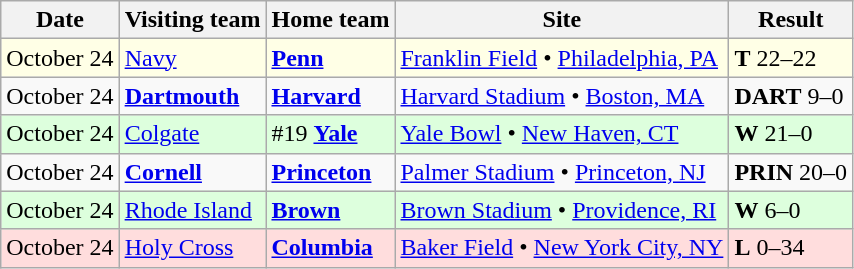<table class="wikitable">
<tr>
<th>Date</th>
<th>Visiting team</th>
<th>Home team</th>
<th>Site</th>
<th>Result</th>
</tr>
<tr style="background:#FFFFE6;">
<td>October 24</td>
<td><a href='#'>Navy</a></td>
<td><strong><a href='#'>Penn</a></strong></td>
<td><a href='#'>Franklin Field</a> • <a href='#'>Philadelphia, PA</a></td>
<td><strong>T</strong> 22–22</td>
</tr>
<tr>
<td>October 24</td>
<td><strong><a href='#'>Dartmouth</a></strong></td>
<td><strong><a href='#'>Harvard</a></strong></td>
<td><a href='#'>Harvard Stadium</a> • <a href='#'>Boston, MA</a></td>
<td><strong>DART</strong> 9–0</td>
</tr>
<tr style="background:#DDFFDD;">
<td>October 24</td>
<td><a href='#'>Colgate</a></td>
<td>#19 <strong><a href='#'>Yale</a></strong></td>
<td><a href='#'>Yale Bowl</a> • <a href='#'>New Haven, CT</a></td>
<td><strong>W</strong> 21–0</td>
</tr>
<tr>
<td>October 24</td>
<td><strong><a href='#'>Cornell</a></strong></td>
<td><strong><a href='#'>Princeton</a></strong></td>
<td><a href='#'>Palmer Stadium</a> • <a href='#'>Princeton, NJ</a></td>
<td><strong>PRIN</strong> 20–0</td>
</tr>
<tr style="background:#DDFFDD;">
<td>October 24</td>
<td><a href='#'>Rhode Island</a></td>
<td><strong><a href='#'>Brown</a></strong></td>
<td><a href='#'>Brown Stadium</a> • <a href='#'>Providence, RI</a></td>
<td><strong>W</strong> 6–0</td>
</tr>
<tr style="background:#FFDDDD;">
<td>October 24</td>
<td><a href='#'>Holy Cross</a></td>
<td><strong><a href='#'>Columbia</a></strong></td>
<td><a href='#'>Baker Field</a> • <a href='#'>New York City, NY</a></td>
<td><strong>L</strong> 0–34</td>
</tr>
</table>
